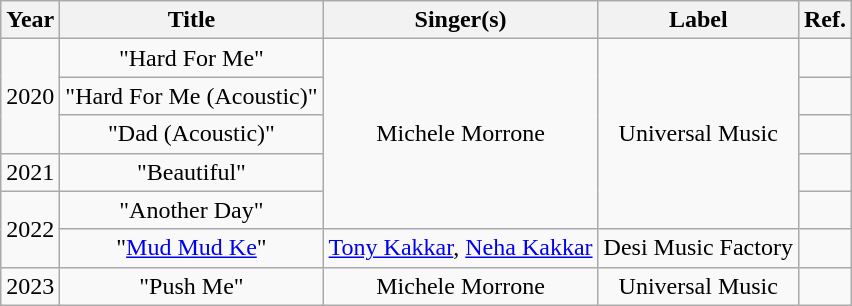<table class="wikitable" style="text-align:center;">
<tr>
<th>Year</th>
<th>Title</th>
<th>Singer(s)</th>
<th>Label</th>
<th>Ref.</th>
</tr>
<tr>
<td rowspan="3">2020</td>
<td>"Hard For Me"</td>
<td rowspan="5">Michele Morrone</td>
<td rowspan="5">Universal Music</td>
<td></td>
</tr>
<tr>
<td>"Hard For Me (Acoustic)"</td>
<td></td>
</tr>
<tr>
<td>"Dad (Acoustic)"</td>
<td></td>
</tr>
<tr>
<td>2021</td>
<td>"Beautiful"</td>
<td></td>
</tr>
<tr>
<td rowspan="2">2022</td>
<td>"Another Day"</td>
<td></td>
</tr>
<tr>
<td>"<a href='#'>Mud Mud Ke</a>"</td>
<td><a href='#'>Tony Kakkar</a>, <a href='#'>Neha Kakkar</a></td>
<td>Desi Music Factory</td>
<td></td>
</tr>
<tr>
<td>2023</td>
<td>"Push Me"</td>
<td>Michele Morrone</td>
<td>Universal Music</td>
<td></td>
</tr>
</table>
